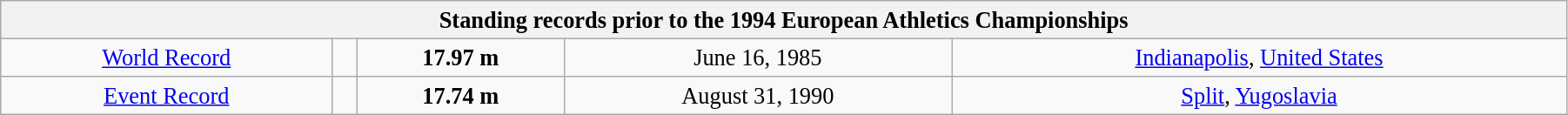<table class="wikitable" style=" text-align:center; font-size:110%;" width="95%">
<tr>
<th colspan="5">Standing records prior to the 1994 European Athletics Championships</th>
</tr>
<tr>
<td><a href='#'>World Record</a></td>
<td></td>
<td><strong>17.97 m </strong></td>
<td>June 16, 1985</td>
<td> <a href='#'>Indianapolis</a>, <a href='#'>United States</a></td>
</tr>
<tr>
<td><a href='#'>Event Record</a></td>
<td></td>
<td><strong>17.74 m </strong></td>
<td>August 31, 1990</td>
<td> <a href='#'>Split</a>, <a href='#'>Yugoslavia</a></td>
</tr>
</table>
